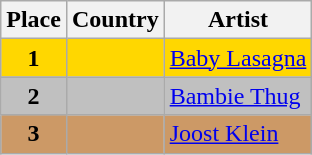<table class="wikitable plainrowheaders">
<tr>
<th scope="col">Place</th>
<th scope="col">Country</th>
<th scope="col">Artist</th>
</tr>
<tr style="background:gold;">
<th scope="row" style="background:gold; text-align:center;">1</th>
<td></td>
<td><a href='#'>Baby Lasagna</a></td>
</tr>
<tr style="background:silver;">
<th scope="row" style="background:silver; text-align:center;">2</th>
<td></td>
<td><a href='#'>Bambie Thug</a></td>
</tr>
<tr style="background:#c96;">
<th scope="row" style="background:#c96; text-align:center;">3</th>
<td></td>
<td><a href='#'>Joost Klein</a></td>
</tr>
</table>
